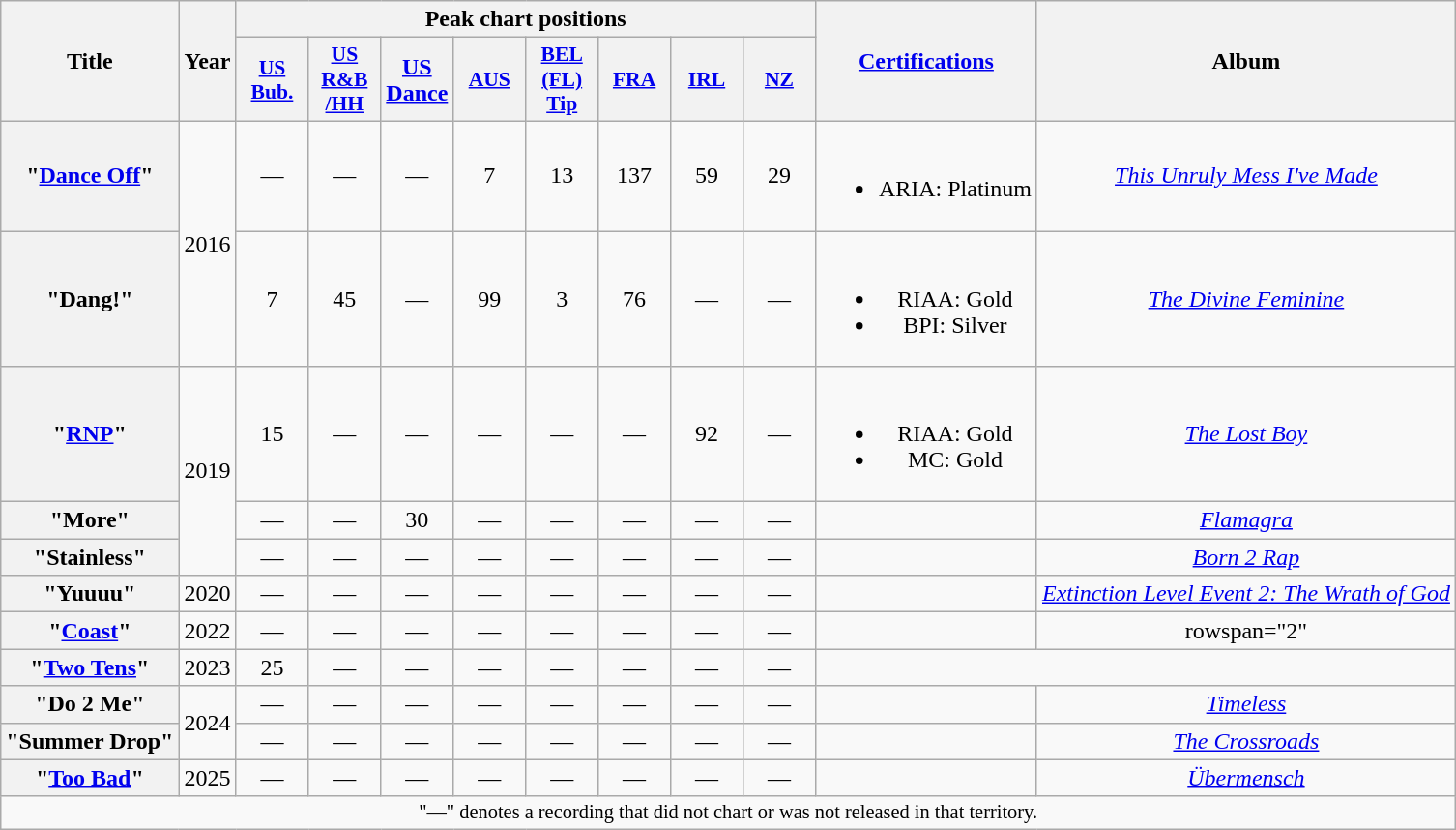<table class="wikitable plainrowheaders" style="text-align:center;">
<tr>
<th scope="col" rowspan="2">Title</th>
<th scope="col" rowspan="2">Year</th>
<th scope="col" colspan="8">Peak chart positions</th>
<th scope="col" rowspan="2"><a href='#'>Certifications</a></th>
<th scope="col" rowspan="2">Album</th>
</tr>
<tr>
<th scope="col" style="width:3em;font-size:90%;"><a href='#'>US<br>Bub.</a><br></th>
<th scope="col" style="width:3em;font-size:90%;"><a href='#'>US<br>R&B<br>/HH</a><br></th>
<th style="width:2.5em;"><a href='#'>US Dance</a><br></th>
<th scope="col" style="width:3em;font-size:90%;"><a href='#'>AUS</a><br></th>
<th scope="col" style="width:3em;font-size:90%;"><a href='#'>BEL<br>(FL)<br>Tip</a><br></th>
<th scope="col" style="width:3em;font-size:90%;"><a href='#'>FRA</a><br></th>
<th scope="col" style="width:3em;font-size:90%;"><a href='#'>IRL</a><br></th>
<th scope="col" style="width:3em;font-size:90%;"><a href='#'>NZ</a><br></th>
</tr>
<tr>
<th scope="row">"<a href='#'>Dance Off</a>"<br></th>
<td rowspan="2">2016</td>
<td>—</td>
<td>—</td>
<td>—</td>
<td>7</td>
<td>13</td>
<td>137</td>
<td>59</td>
<td>29</td>
<td><br><ul><li>ARIA: Platinum</li></ul></td>
<td><em><a href='#'>This Unruly Mess I've Made</a></em></td>
</tr>
<tr>
<th scope="row">"Dang!"<br></th>
<td>7</td>
<td>45</td>
<td>—</td>
<td>99</td>
<td>3</td>
<td>76</td>
<td>—</td>
<td>—</td>
<td><br><ul><li>RIAA: Gold</li><li>BPI: Silver</li></ul></td>
<td><em><a href='#'>The Divine Feminine</a></em></td>
</tr>
<tr>
<th scope="row">"<a href='#'>RNP</a>"<br></th>
<td rowspan="3">2019</td>
<td>15</td>
<td>—</td>
<td>—</td>
<td>—</td>
<td>—</td>
<td>—</td>
<td>92</td>
<td>—</td>
<td><br><ul><li>RIAA: Gold</li><li>MC: Gold</li></ul></td>
<td><em><a href='#'>The Lost Boy</a></em></td>
</tr>
<tr>
<th scope="row">"More"<br></th>
<td>—</td>
<td>—</td>
<td>30</td>
<td>—</td>
<td>—</td>
<td>—</td>
<td>—</td>
<td>—</td>
<td></td>
<td><em><a href='#'>Flamagra</a></em></td>
</tr>
<tr>
<th scope="row">"Stainless"<br></th>
<td>—</td>
<td>—</td>
<td>—</td>
<td>—</td>
<td>—</td>
<td>—</td>
<td>—</td>
<td>—</td>
<td></td>
<td><em><a href='#'>Born 2 Rap</a></em></td>
</tr>
<tr>
<th scope="row">"Yuuuu"<br></th>
<td>2020</td>
<td>—</td>
<td>—</td>
<td>—</td>
<td>—</td>
<td>—</td>
<td>—</td>
<td>—</td>
<td>—</td>
<td></td>
<td><em><a href='#'>Extinction Level Event 2: The Wrath of God</a></em></td>
</tr>
<tr>
<th scope="row">"<a href='#'>Coast</a>"<br></th>
<td>2022</td>
<td>—</td>
<td>—</td>
<td>—</td>
<td>—</td>
<td>—</td>
<td>—</td>
<td>—</td>
<td>—</td>
<td></td>
<td>rowspan="2" </td>
</tr>
<tr>
<th scope="row">"<a href='#'>Two Tens</a>"<br></th>
<td>2023</td>
<td>25</td>
<td>—</td>
<td>—</td>
<td>—</td>
<td>—</td>
<td>—</td>
<td>—</td>
<td>—</td>
</tr>
<tr>
<th scope="row">"Do 2 Me"<br></th>
<td rowspan="2">2024</td>
<td>—</td>
<td>—</td>
<td>—</td>
<td>—</td>
<td>—</td>
<td>—</td>
<td>—</td>
<td>—</td>
<td></td>
<td><em><a href='#'>Timeless</a></em></td>
</tr>
<tr>
<th scope="row">"Summer Drop"<br></th>
<td>—</td>
<td>—</td>
<td>—</td>
<td>—</td>
<td>—</td>
<td>—</td>
<td>—</td>
<td>—</td>
<td></td>
<td><em><a href='#'>The Crossroads</a></em></td>
</tr>
<tr>
<th scope="row">"<a href='#'>Too Bad</a>"<br></th>
<td>2025</td>
<td>—</td>
<td>—</td>
<td>—</td>
<td>—</td>
<td>—</td>
<td>—</td>
<td>—</td>
<td>—</td>
<td></td>
<td><em><a href='#'>Übermensch</a></em></td>
</tr>
<tr>
<td colspan="13" style="font-size:85%">"—" denotes a recording that did not chart or was not released in that territory.</td>
</tr>
</table>
